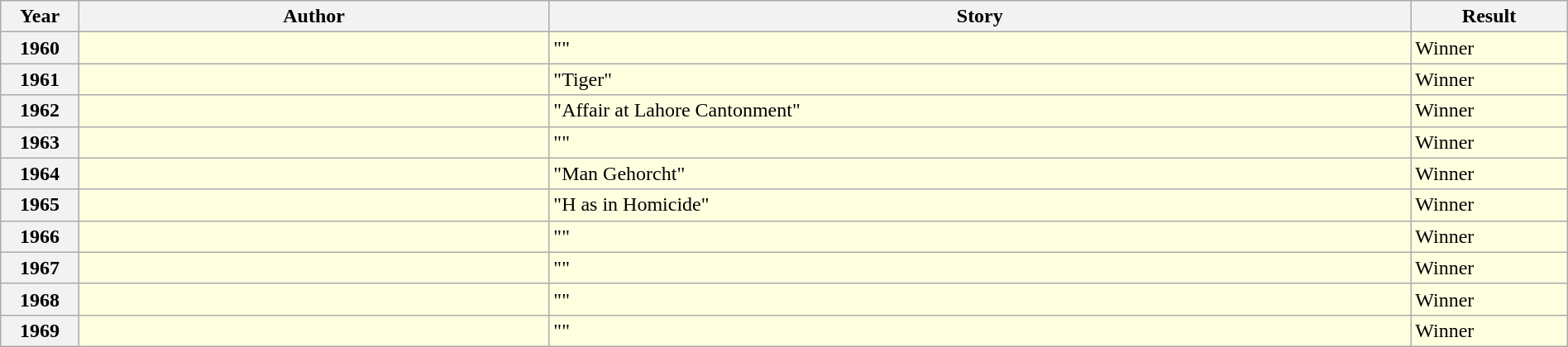<table class="wikitable sortable mw-collapsible" style="width:100%">
<tr>
<th scope="col" width="5%">Year</th>
<th scope="col" width="30%">Author</th>
<th scope="col" width="55%">Story</th>
<th scope="col" width="10%">Result</th>
</tr>
<tr style="background:lightyellow;">
<th>1960</th>
<td></td>
<td>""</td>
<td>Winner</td>
</tr>
<tr style="background:lightyellow;">
<th>1961</th>
<td></td>
<td>"Tiger"</td>
<td>Winner</td>
</tr>
<tr style="background:lightyellow;">
<th>1962</th>
<td></td>
<td>"Affair at Lahore Cantonment"</td>
<td>Winner</td>
</tr>
<tr style="background:lightyellow;">
<th>1963</th>
<td></td>
<td>""</td>
<td>Winner</td>
</tr>
<tr style="background:lightyellow;">
<th>1964</th>
<td></td>
<td>"Man Gehorcht"</td>
<td>Winner</td>
</tr>
<tr style="background:lightyellow;">
<th>1965</th>
<td></td>
<td>"H as in Homicide"</td>
<td>Winner</td>
</tr>
<tr style="background:lightyellow;">
<th>1966</th>
<td></td>
<td>""</td>
<td>Winner</td>
</tr>
<tr style="background:lightyellow;">
<th>1967</th>
<td></td>
<td>""</td>
<td>Winner</td>
</tr>
<tr style="background:lightyellow;">
<th>1968</th>
<td></td>
<td>""</td>
<td>Winner</td>
</tr>
<tr style="background:lightyellow;">
<th>1969</th>
<td></td>
<td>""</td>
<td>Winner</td>
</tr>
</table>
